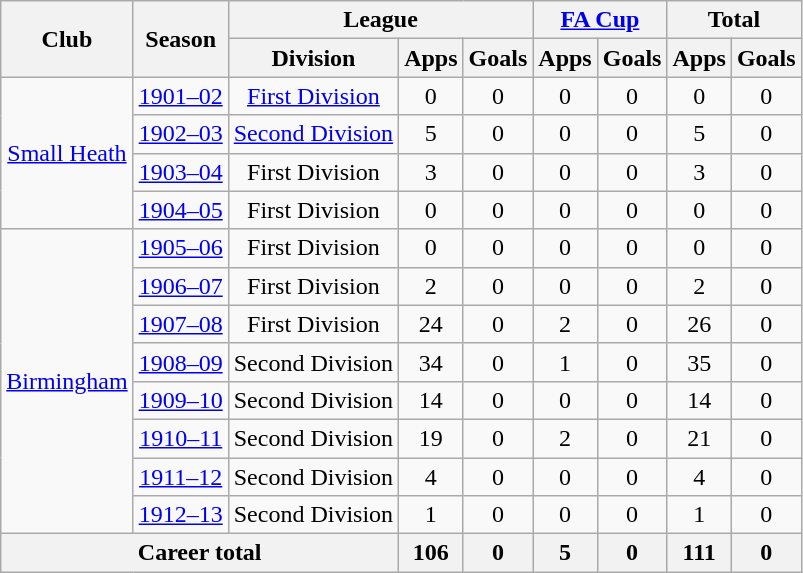<table class=wikitable style="text-align:center">
<tr>
<th rowspan="2">Club</th>
<th rowspan="2">Season</th>
<th colspan="3">League</th>
<th colspan="2"><a href='#'>FA Cup</a></th>
<th colspan="2">Total</th>
</tr>
<tr>
<th>Division</th>
<th>Apps</th>
<th>Goals</th>
<th>Apps</th>
<th>Goals</th>
<th>Apps</th>
<th>Goals</th>
</tr>
<tr>
<td rowspan="4"><a href='#'>Small Heath</a></td>
<td><a href='#'>1901–02</a></td>
<td><a href='#'>First Division</a></td>
<td>0</td>
<td>0</td>
<td>0</td>
<td>0</td>
<td>0</td>
<td>0</td>
</tr>
<tr>
<td><a href='#'>1902–03</a></td>
<td><a href='#'>Second Division</a></td>
<td>5</td>
<td>0</td>
<td>0</td>
<td>0</td>
<td>5</td>
<td>0</td>
</tr>
<tr>
<td><a href='#'>1903–04</a></td>
<td>First Division</td>
<td>3</td>
<td>0</td>
<td>0</td>
<td>0</td>
<td>3</td>
<td>0</td>
</tr>
<tr>
<td><a href='#'>1904–05</a></td>
<td>First Division</td>
<td>0</td>
<td>0</td>
<td>0</td>
<td>0</td>
<td>0</td>
<td>0</td>
</tr>
<tr>
<td rowspan="8"><a href='#'>Birmingham</a></td>
<td><a href='#'>1905–06</a></td>
<td>First Division</td>
<td>0</td>
<td>0</td>
<td>0</td>
<td>0</td>
<td>0</td>
<td>0</td>
</tr>
<tr>
<td><a href='#'>1906–07</a></td>
<td>First Division</td>
<td>2</td>
<td>0</td>
<td>0</td>
<td>0</td>
<td>2</td>
<td>0</td>
</tr>
<tr>
<td><a href='#'>1907–08</a></td>
<td>First Division</td>
<td>24</td>
<td>0</td>
<td>2</td>
<td>0</td>
<td>26</td>
<td>0</td>
</tr>
<tr>
<td><a href='#'>1908–09</a></td>
<td>Second Division</td>
<td>34</td>
<td>0</td>
<td>1</td>
<td>0</td>
<td>35</td>
<td>0</td>
</tr>
<tr>
<td><a href='#'>1909–10</a></td>
<td>Second Division</td>
<td>14</td>
<td>0</td>
<td>0</td>
<td>0</td>
<td>14</td>
<td>0</td>
</tr>
<tr>
<td><a href='#'>1910–11</a></td>
<td>Second Division</td>
<td>19</td>
<td>0</td>
<td>2</td>
<td>0</td>
<td>21</td>
<td>0</td>
</tr>
<tr>
<td><a href='#'>1911–12</a></td>
<td>Second Division</td>
<td>4</td>
<td>0</td>
<td>0</td>
<td>0</td>
<td>4</td>
<td>0</td>
</tr>
<tr>
<td><a href='#'>1912–13</a></td>
<td>Second Division</td>
<td>1</td>
<td>0</td>
<td>0</td>
<td>0</td>
<td>1</td>
<td>0</td>
</tr>
<tr>
<th colspan="3">Career total</th>
<th>106</th>
<th>0</th>
<th>5</th>
<th>0</th>
<th>111</th>
<th>0</th>
</tr>
</table>
